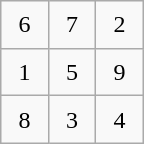<table class="wikitable" style="margin-left:auto;margin-right:auto;text-align:center;width:6em;height:6em;table-layout:fixed;">
<tr>
<td>6</td>
<td>7</td>
<td>2</td>
</tr>
<tr>
<td>1</td>
<td>5</td>
<td>9</td>
</tr>
<tr>
<td>8</td>
<td>3</td>
<td>4</td>
</tr>
</table>
